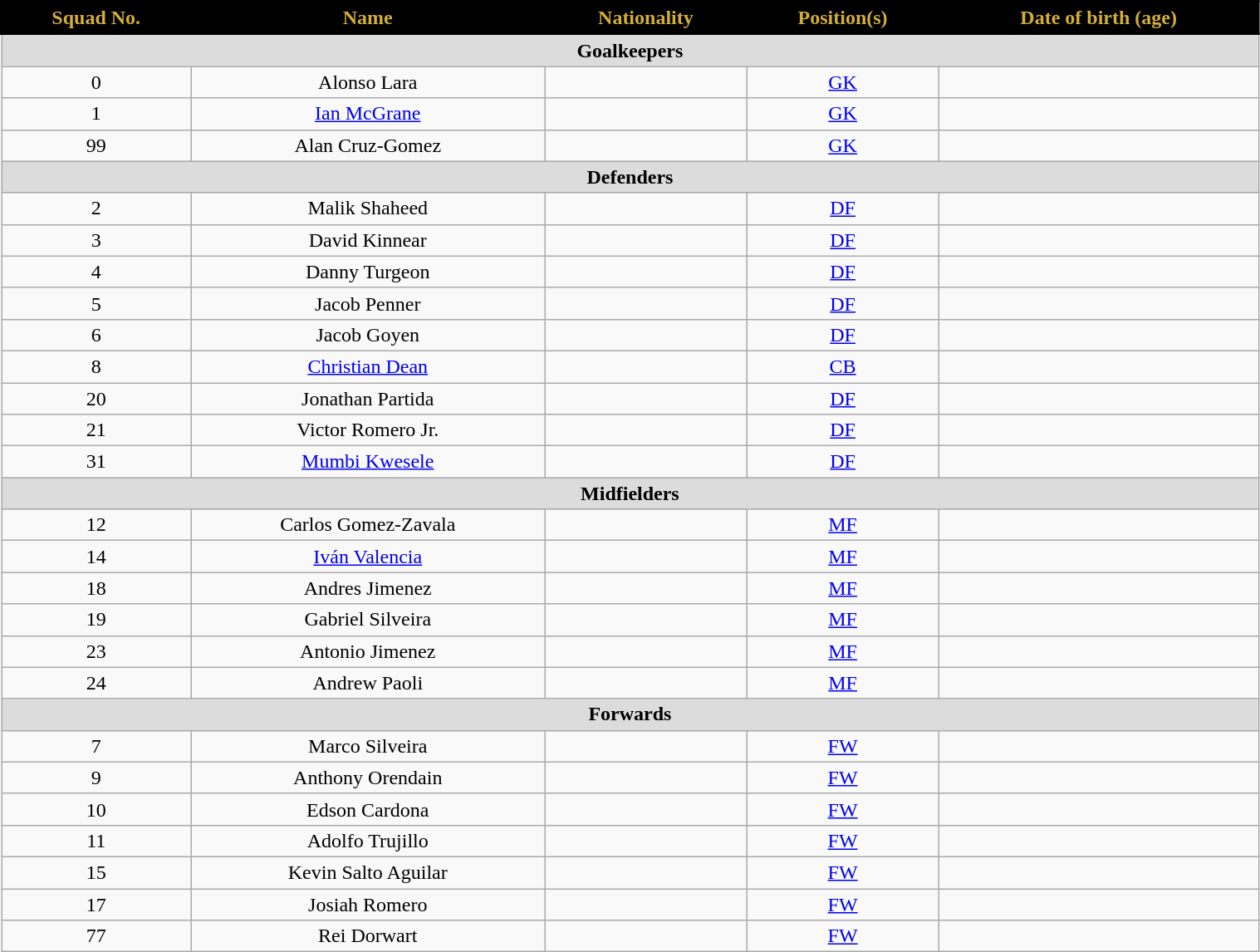<table class="wikitable" style="text-align:center;width:80%">
<tr>
<th style="background:#000000; color:#D4AF37; border:2px solid #000000;" scope="col">Squad No.</th>
<th style="background:#000000; color:#D4AF37; border:2px solid #000000;" scope="col">Name</th>
<th style="background:#000000; color:#D4AF37; border:2px solid #000000;" scope="col">Nationality</th>
<th style="background:#000000; color:#D4AF37; border:2px solid #000000;" scope="col">Position(s)</th>
<th style="background:#000000; color:#D4AF37; border:2px solid #000000;" scope="col">Date of birth (age)</th>
</tr>
<tr>
<th colspan="5" style="background:#dcdcdc; text-align:center;">Goalkeepers</th>
</tr>
<tr>
<td>0</td>
<td>Alonso Lara</td>
<td></td>
<td><a href='#'>GK</a></td>
<td></td>
</tr>
<tr>
<td>1</td>
<td><a href='#'>Ian McGrane</a></td>
<td></td>
<td><a href='#'>GK</a></td>
<td></td>
</tr>
<tr>
<td>99</td>
<td>Alan Cruz-Gomez</td>
<td></td>
<td><a href='#'>GK</a></td>
<td></td>
</tr>
<tr>
<th colspan="5" style="background:#dcdcdc; text-align:center;">Defenders</th>
</tr>
<tr>
<td>2</td>
<td>Malik Shaheed</td>
<td></td>
<td><a href='#'>DF</a></td>
<td></td>
</tr>
<tr>
<td>3</td>
<td>David Kinnear</td>
<td></td>
<td><a href='#'>DF</a></td>
<td></td>
</tr>
<tr>
<td>4</td>
<td>Danny Turgeon</td>
<td></td>
<td><a href='#'>DF</a></td>
<td></td>
</tr>
<tr>
<td>5</td>
<td>Jacob Penner</td>
<td></td>
<td><a href='#'>DF</a></td>
<td></td>
</tr>
<tr>
<td>6</td>
<td>Jacob Goyen</td>
<td></td>
<td><a href='#'>DF</a></td>
<td></td>
</tr>
<tr>
<td>8</td>
<td><a href='#'>Christian Dean</a></td>
<td></td>
<td><a href='#'>CB</a></td>
<td></td>
</tr>
<tr>
<td>20</td>
<td>Jonathan Partida</td>
<td></td>
<td><a href='#'>DF</a></td>
<td></td>
</tr>
<tr>
<td>21</td>
<td>Victor Romero Jr.</td>
<td></td>
<td><a href='#'>DF</a></td>
<td></td>
</tr>
<tr>
<td>31</td>
<td><a href='#'>Mumbi Kwesele</a></td>
<td></td>
<td><a href='#'>DF</a></td>
<td></td>
</tr>
<tr>
<th colspan="5" style="background:#dcdcdc; text-align:center;">Midfielders</th>
</tr>
<tr>
<td>12</td>
<td>Carlos Gomez-Zavala</td>
<td></td>
<td><a href='#'>MF</a></td>
<td></td>
</tr>
<tr>
<td>14</td>
<td><a href='#'>Iván Valencia</a></td>
<td></td>
<td><a href='#'>MF</a></td>
<td></td>
</tr>
<tr>
<td>18</td>
<td>Andres Jimenez</td>
<td></td>
<td><a href='#'>MF</a></td>
<td></td>
</tr>
<tr>
<td>19</td>
<td>Gabriel Silveira</td>
<td></td>
<td><a href='#'>MF</a></td>
<td></td>
</tr>
<tr>
<td>23</td>
<td>Antonio Jimenez</td>
<td></td>
<td><a href='#'>MF</a></td>
<td></td>
</tr>
<tr>
<td>24</td>
<td>Andrew Paoli</td>
<td></td>
<td><a href='#'>MF</a></td>
<td></td>
</tr>
<tr>
<th colspan="5" style="background:#dcdcdc; text-align:center;">Forwards</th>
</tr>
<tr>
<td>7</td>
<td>Marco Silveira</td>
<td></td>
<td><a href='#'>FW</a></td>
<td></td>
</tr>
<tr>
<td>9</td>
<td>Anthony Orendain</td>
<td></td>
<td><a href='#'>FW</a></td>
<td></td>
</tr>
<tr>
<td>10</td>
<td>Edson Cardona</td>
<td></td>
<td><a href='#'>FW</a></td>
<td></td>
</tr>
<tr>
<td>11</td>
<td>Adolfo Trujillo</td>
<td></td>
<td><a href='#'>FW</a></td>
<td></td>
</tr>
<tr>
<td>15</td>
<td>Kevin Salto Aguilar</td>
<td></td>
<td><a href='#'>FW</a></td>
<td></td>
</tr>
<tr>
<td>17</td>
<td>Josiah Romero</td>
<td></td>
<td><a href='#'>FW</a></td>
<td></td>
</tr>
<tr>
<td>77</td>
<td>Rei Dorwart</td>
<td></td>
<td><a href='#'>FW</a></td>
<td></td>
</tr>
</table>
